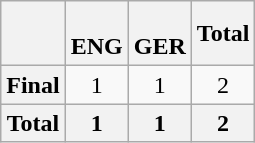<table class="wikitable">
<tr>
<th></th>
<th><br>ENG</th>
<th><br>GER</th>
<th>Total</th>
</tr>
<tr align="center">
<th>Final</th>
<td>1</td>
<td>1</td>
<td>2</td>
</tr>
<tr align="center">
<th>Total</th>
<th>1</th>
<th>1</th>
<th><strong>2</strong></th>
</tr>
</table>
